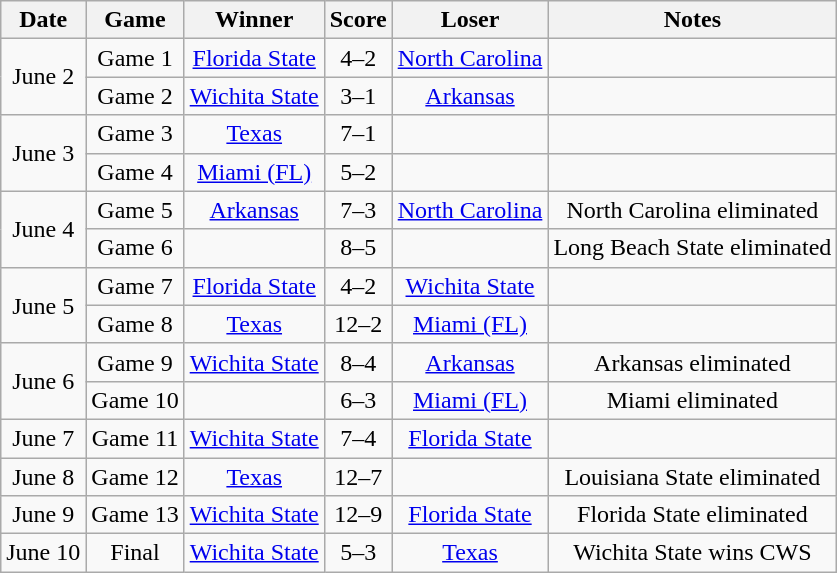<table class="wikitable">
<tr>
<th>Date</th>
<th>Game</th>
<th>Winner</th>
<th>Score</th>
<th>Loser</th>
<th>Notes</th>
</tr>
<tr align=center>
<td rowspan=2>June 2</td>
<td>Game 1</td>
<td><a href='#'>Florida State</a></td>
<td>4–2</td>
<td><a href='#'>North Carolina</a></td>
<td></td>
</tr>
<tr align=center>
<td>Game 2</td>
<td><a href='#'>Wichita State</a></td>
<td>3–1</td>
<td><a href='#'>Arkansas</a></td>
<td></td>
</tr>
<tr align=center>
<td rowspan=2>June 3</td>
<td>Game 3</td>
<td><a href='#'>Texas</a></td>
<td>7–1</td>
<td></td>
<td></td>
</tr>
<tr align=center>
<td>Game 4</td>
<td><a href='#'>Miami (FL)</a></td>
<td>5–2</td>
<td></td>
<td></td>
</tr>
<tr align=center>
<td rowspan=2>June 4</td>
<td>Game 5</td>
<td><a href='#'>Arkansas</a></td>
<td>7–3</td>
<td><a href='#'>North Carolina</a></td>
<td>North Carolina eliminated</td>
</tr>
<tr align=center>
<td>Game 6</td>
<td></td>
<td>8–5</td>
<td></td>
<td>Long Beach State eliminated</td>
</tr>
<tr align=center>
<td rowspan=2>June 5</td>
<td>Game 7</td>
<td><a href='#'>Florida State</a></td>
<td>4–2</td>
<td><a href='#'>Wichita State</a></td>
<td></td>
</tr>
<tr align=center>
<td>Game 8</td>
<td><a href='#'>Texas</a></td>
<td>12–2</td>
<td><a href='#'>Miami (FL)</a></td>
<td></td>
</tr>
<tr align=center>
<td rowspan=2>June 6</td>
<td>Game 9</td>
<td><a href='#'>Wichita State</a></td>
<td>8–4</td>
<td><a href='#'>Arkansas</a></td>
<td>Arkansas eliminated</td>
</tr>
<tr align=center>
<td>Game 10</td>
<td></td>
<td>6–3</td>
<td><a href='#'>Miami (FL)</a></td>
<td>Miami eliminated</td>
</tr>
<tr align=center>
<td>June 7</td>
<td>Game 11</td>
<td><a href='#'>Wichita State</a></td>
<td>7–4</td>
<td><a href='#'>Florida State</a></td>
<td></td>
</tr>
<tr align=center>
<td>June 8</td>
<td>Game 12</td>
<td><a href='#'>Texas</a></td>
<td>12–7</td>
<td></td>
<td>Louisiana State eliminated</td>
</tr>
<tr align=center>
<td>June 9</td>
<td>Game 13</td>
<td><a href='#'>Wichita State</a></td>
<td>12–9</td>
<td><a href='#'>Florida State</a></td>
<td>Florida State eliminated</td>
</tr>
<tr align=center>
<td>June 10</td>
<td>Final</td>
<td><a href='#'>Wichita State</a></td>
<td>5–3</td>
<td><a href='#'>Texas</a></td>
<td>Wichita State wins CWS</td>
</tr>
</table>
